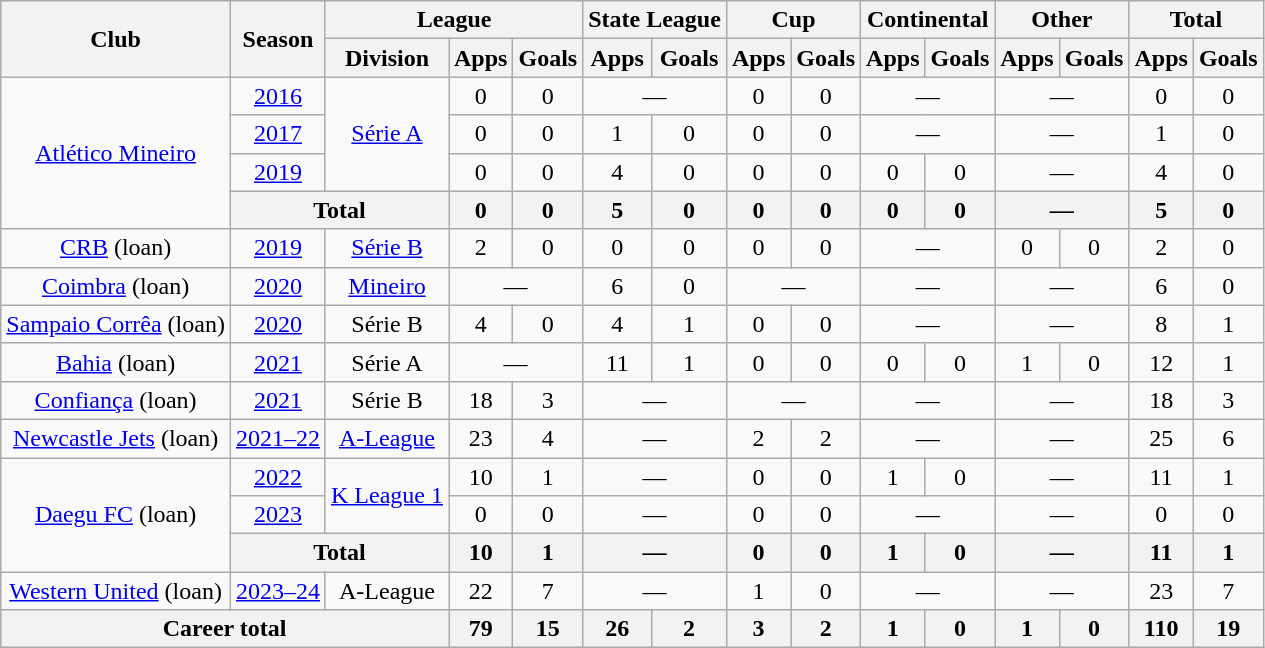<table class="wikitable" style="text-align: center">
<tr>
<th rowspan="2">Club</th>
<th rowspan="2">Season</th>
<th colspan="3">League</th>
<th colspan="2">State League</th>
<th colspan="2">Cup</th>
<th colspan="2">Continental</th>
<th colspan="2">Other</th>
<th colspan="2">Total</th>
</tr>
<tr>
<th>Division</th>
<th>Apps</th>
<th>Goals</th>
<th>Apps</th>
<th>Goals</th>
<th>Apps</th>
<th>Goals</th>
<th>Apps</th>
<th>Goals</th>
<th>Apps</th>
<th>Goals</th>
<th>Apps</th>
<th>Goals</th>
</tr>
<tr>
<td rowspan="4"><a href='#'>Atlético Mineiro</a></td>
<td><a href='#'>2016</a></td>
<td rowspan="3"><a href='#'>Série A</a></td>
<td>0</td>
<td>0</td>
<td colspan="2">—</td>
<td>0</td>
<td>0</td>
<td colspan="2">—</td>
<td colspan="2">—</td>
<td>0</td>
<td>0</td>
</tr>
<tr>
<td><a href='#'>2017</a></td>
<td>0</td>
<td>0</td>
<td>1</td>
<td>0</td>
<td>0</td>
<td>0</td>
<td colspan="2">—</td>
<td colspan="2">—</td>
<td>1</td>
<td>0</td>
</tr>
<tr>
<td><a href='#'>2019</a></td>
<td>0</td>
<td>0</td>
<td>4</td>
<td>0</td>
<td>0</td>
<td>0</td>
<td>0</td>
<td>0</td>
<td colspan="2">—</td>
<td>4</td>
<td>0</td>
</tr>
<tr>
<th colspan="2">Total</th>
<th>0</th>
<th>0</th>
<th>5</th>
<th>0</th>
<th>0</th>
<th>0</th>
<th>0</th>
<th>0</th>
<th colspan="2">—</th>
<th>5</th>
<th>0</th>
</tr>
<tr>
<td><a href='#'>CRB</a> (loan)</td>
<td><a href='#'>2019</a></td>
<td><a href='#'>Série B</a></td>
<td>2</td>
<td>0</td>
<td>0</td>
<td>0</td>
<td>0</td>
<td>0</td>
<td colspan="2">—</td>
<td>0</td>
<td>0</td>
<td>2</td>
<td>0</td>
</tr>
<tr>
<td><a href='#'>Coimbra</a> (loan)</td>
<td><a href='#'>2020</a></td>
<td><a href='#'>Mineiro</a></td>
<td colspan="2">—</td>
<td>6</td>
<td>0</td>
<td colspan="2">—</td>
<td colspan="2">—</td>
<td colspan="2">—</td>
<td>6</td>
<td>0</td>
</tr>
<tr>
<td><a href='#'>Sampaio Corrêa</a> (loan)</td>
<td><a href='#'>2020</a></td>
<td>Série B</td>
<td>4</td>
<td>0</td>
<td>4</td>
<td>1</td>
<td>0</td>
<td>0</td>
<td colspan="2">—</td>
<td colspan="2">—</td>
<td>8</td>
<td>1</td>
</tr>
<tr>
<td><a href='#'>Bahia</a> (loan)</td>
<td><a href='#'>2021</a></td>
<td>Série A</td>
<td colspan="2">—</td>
<td>11</td>
<td>1</td>
<td>0</td>
<td>0</td>
<td>0</td>
<td>0</td>
<td>1</td>
<td>0</td>
<td>12</td>
<td>1</td>
</tr>
<tr>
<td><a href='#'>Confiança</a> (loan)</td>
<td><a href='#'>2021</a></td>
<td>Série B</td>
<td>18</td>
<td>3</td>
<td colspan="2">—</td>
<td colspan="2">—</td>
<td colspan="2">—</td>
<td colspan="2">—</td>
<td>18</td>
<td>3</td>
</tr>
<tr>
<td><a href='#'>Newcastle Jets</a> (loan)</td>
<td><a href='#'>2021–22</a></td>
<td><a href='#'>A-League</a></td>
<td>23</td>
<td>4</td>
<td colspan="2">—</td>
<td>2</td>
<td>2</td>
<td colspan="2">—</td>
<td colspan="2">—</td>
<td>25</td>
<td>6</td>
</tr>
<tr>
<td rowspan="3"><a href='#'>Daegu FC</a> (loan)</td>
<td><a href='#'>2022</a></td>
<td rowspan="2"><a href='#'>K League 1</a></td>
<td>10</td>
<td>1</td>
<td colspan="2">—</td>
<td>0</td>
<td>0</td>
<td>1</td>
<td>0</td>
<td colspan="2">—</td>
<td>11</td>
<td>1</td>
</tr>
<tr>
<td><a href='#'>2023</a></td>
<td>0</td>
<td>0</td>
<td colspan="2">—</td>
<td>0</td>
<td>0</td>
<td colspan="2">—</td>
<td colspan="2">—</td>
<td>0</td>
<td>0</td>
</tr>
<tr>
<th colspan="2">Total</th>
<th>10</th>
<th>1</th>
<th colspan="2">—</th>
<th>0</th>
<th>0</th>
<th>1</th>
<th>0</th>
<th colspan="2">—</th>
<th>11</th>
<th>1</th>
</tr>
<tr>
<td><a href='#'>Western United</a> (loan)</td>
<td><a href='#'>2023–24</a></td>
<td>A-League</td>
<td>22</td>
<td>7</td>
<td colspan="2">—</td>
<td>1</td>
<td>0</td>
<td colspan="2">—</td>
<td colspan="2">—</td>
<td>23</td>
<td>7</td>
</tr>
<tr>
<th colspan="3">Career total</th>
<th>79</th>
<th>15</th>
<th>26</th>
<th>2</th>
<th>3</th>
<th>2</th>
<th>1</th>
<th>0</th>
<th>1</th>
<th>0</th>
<th>110</th>
<th>19</th>
</tr>
</table>
